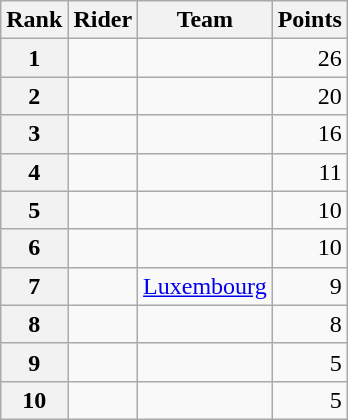<table class="wikitable" margin-bottom:0;">
<tr>
<th scope="col">Rank</th>
<th scope="col">Rider</th>
<th scope="col">Team</th>
<th scope="col">Points</th>
</tr>
<tr>
<th scope="row">1</th>
<td> </td>
<td></td>
<td align="right">26</td>
</tr>
<tr>
<th scope="row">2</th>
<td></td>
<td></td>
<td align="right">20</td>
</tr>
<tr>
<th scope="row">3</th>
<td></td>
<td></td>
<td align="right">16</td>
</tr>
<tr>
<th scope="row">4</th>
<td></td>
<td></td>
<td align="right">11</td>
</tr>
<tr>
<th scope="row">5</th>
<td></td>
<td></td>
<td align="right">10</td>
</tr>
<tr>
<th scope="row">6</th>
<td></td>
<td></td>
<td align="right">10</td>
</tr>
<tr>
<th scope="row">7</th>
<td></td>
<td><a href='#'>Luxembourg</a></td>
<td align="right">9</td>
</tr>
<tr>
<th scope="row">8</th>
<td></td>
<td></td>
<td align="right">8</td>
</tr>
<tr>
<th scope="row">9</th>
<td></td>
<td></td>
<td align="right">5</td>
</tr>
<tr>
<th scope="row">10</th>
<td></td>
<td></td>
<td align="right">5</td>
</tr>
</table>
